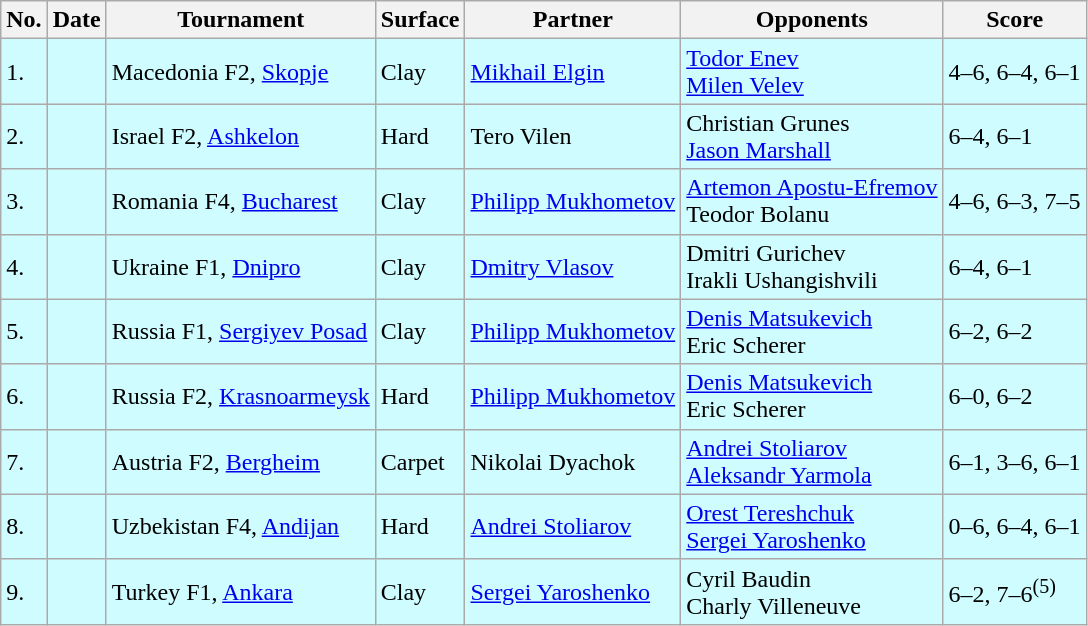<table class="sortable wikitable">
<tr>
<th>No.</th>
<th>Date</th>
<th>Tournament</th>
<th>Surface</th>
<th>Partner</th>
<th>Opponents</th>
<th class="unsortable">Score</th>
</tr>
<tr style="background:#cffcff;">
<td>1.</td>
<td></td>
<td>Macedonia F2, <a href='#'>Skopje</a></td>
<td>Clay</td>
<td> <a href='#'>Mikhail Elgin</a></td>
<td> <a href='#'>Todor Enev</a> <br>  <a href='#'>Milen Velev</a></td>
<td>4–6, 6–4, 6–1</td>
</tr>
<tr style="background:#cffcff;">
<td>2.</td>
<td></td>
<td>Israel F2, <a href='#'>Ashkelon</a></td>
<td>Hard</td>
<td> Tero Vilen</td>
<td> Christian Grunes <br>  <a href='#'>Jason Marshall</a></td>
<td>6–4, 6–1</td>
</tr>
<tr style="background:#cffcff;">
<td>3.</td>
<td></td>
<td>Romania F4, <a href='#'>Bucharest</a></td>
<td>Clay</td>
<td> <a href='#'>Philipp Mukhometov</a></td>
<td> <a href='#'>Artemon Apostu-Efremov</a><br>  Teodor Bolanu</td>
<td>4–6, 6–3, 7–5</td>
</tr>
<tr style="background:#cffcff;">
<td>4.</td>
<td></td>
<td>Ukraine F1, <a href='#'>Dnipro</a></td>
<td>Clay</td>
<td> <a href='#'>Dmitry Vlasov</a></td>
<td> Dmitri Gurichev <br>  Irakli Ushangishvili</td>
<td>6–4, 6–1</td>
</tr>
<tr style="background:#cffcff;">
<td>5.</td>
<td></td>
<td>Russia F1, <a href='#'>Sergiyev Posad</a></td>
<td>Clay</td>
<td> <a href='#'>Philipp Mukhometov</a></td>
<td> <a href='#'>Denis Matsukevich</a><br>  Eric Scherer</td>
<td>6–2, 6–2</td>
</tr>
<tr style="background:#cffcff;">
<td>6.</td>
<td></td>
<td>Russia F2, <a href='#'>Krasnoarmeysk</a></td>
<td>Hard</td>
<td> <a href='#'>Philipp Mukhometov</a></td>
<td> <a href='#'>Denis Matsukevich</a><br>  Eric Scherer</td>
<td>6–0, 6–2</td>
</tr>
<tr style="background:#cffcff;">
<td>7.</td>
<td></td>
<td>Austria F2, <a href='#'>Bergheim</a></td>
<td>Carpet</td>
<td> Nikolai Dyachok</td>
<td> <a href='#'>Andrei Stoliarov</a> <br>  <a href='#'>Aleksandr Yarmola</a></td>
<td>6–1, 3–6, 6–1</td>
</tr>
<tr style="background:#cffcff;">
<td>8.</td>
<td></td>
<td>Uzbekistan F4, <a href='#'>Andijan</a></td>
<td>Hard</td>
<td> <a href='#'>Andrei Stoliarov</a></td>
<td> <a href='#'>Orest Tereshchuk</a> <br>  <a href='#'>Sergei Yaroshenko</a></td>
<td>0–6, 6–4, 6–1</td>
</tr>
<tr style="background:#cffcff;">
<td>9.</td>
<td></td>
<td>Turkey F1, <a href='#'>Ankara</a></td>
<td>Clay</td>
<td> <a href='#'>Sergei Yaroshenko</a></td>
<td> Cyril Baudin <br>  Charly Villeneuve</td>
<td>6–2, 7–6<sup>(5)</sup></td>
</tr>
</table>
